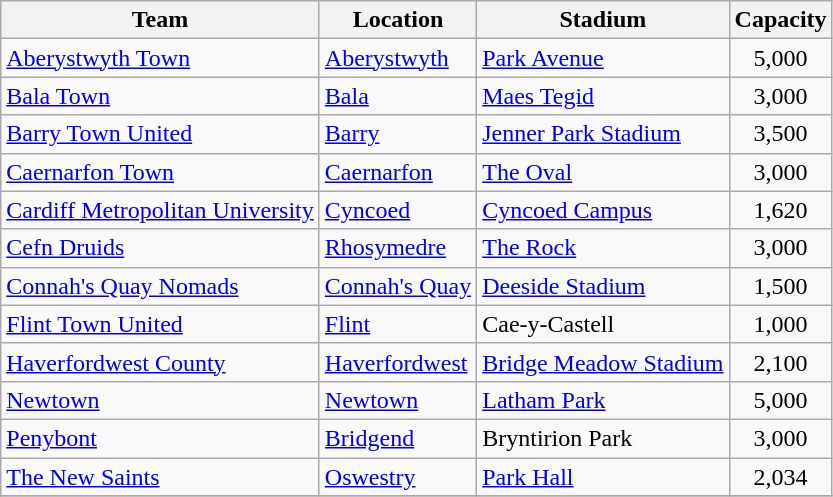<table class="wikitable sortable">
<tr>
<th>Team</th>
<th>Location</th>
<th>Stadium</th>
<th>Capacity</th>
</tr>
<tr>
<td><a href='#'>Aberystwyth Town</a></td>
<td><a href='#'>Aberystwyth</a></td>
<td><a href='#'>Park Avenue</a></td>
<td align="center">5,000</td>
</tr>
<tr>
<td><a href='#'>Bala Town</a></td>
<td><a href='#'>Bala</a></td>
<td><a href='#'>Maes Tegid</a></td>
<td align="center">3,000</td>
</tr>
<tr>
<td><a href='#'>Barry Town United</a></td>
<td><a href='#'>Barry</a></td>
<td><a href='#'>Jenner Park Stadium</a></td>
<td align="center">3,500</td>
</tr>
<tr>
<td><a href='#'>Caernarfon Town</a></td>
<td><a href='#'>Caernarfon</a></td>
<td><a href='#'>The Oval</a></td>
<td align="center">3,000</td>
</tr>
<tr>
<td><a href='#'>Cardiff Metropolitan University</a></td>
<td><a href='#'>Cyncoed</a></td>
<td><a href='#'>Cyncoed Campus</a></td>
<td align="center">1,620</td>
</tr>
<tr>
<td><a href='#'>Cefn Druids</a></td>
<td><a href='#'>Rhosymedre</a></td>
<td><a href='#'>The Rock</a></td>
<td align="center">3,000</td>
</tr>
<tr>
<td><a href='#'>Connah's Quay Nomads</a></td>
<td><a href='#'>Connah's Quay</a></td>
<td><a href='#'>Deeside Stadium</a></td>
<td align="center">1,500</td>
</tr>
<tr>
<td><a href='#'>Flint Town United</a></td>
<td><a href='#'>Flint</a></td>
<td>Cae-y-Castell</td>
<td align="center">1,000</td>
</tr>
<tr>
<td><a href='#'>Haverfordwest County</a></td>
<td><a href='#'>Haverfordwest</a></td>
<td><a href='#'>Bridge Meadow Stadium</a></td>
<td align="center">2,100</td>
</tr>
<tr>
<td><a href='#'>Newtown</a></td>
<td><a href='#'>Newtown</a></td>
<td><a href='#'>Latham Park</a></td>
<td align="center">5,000</td>
</tr>
<tr>
<td><a href='#'>Penybont</a></td>
<td><a href='#'>Bridgend</a></td>
<td>Bryntirion Park</td>
<td align="center">3,000</td>
</tr>
<tr>
<td><a href='#'>The New Saints</a></td>
<td> <a href='#'>Oswestry</a></td>
<td><a href='#'>Park Hall</a></td>
<td align="center">2,034</td>
</tr>
<tr>
</tr>
</table>
